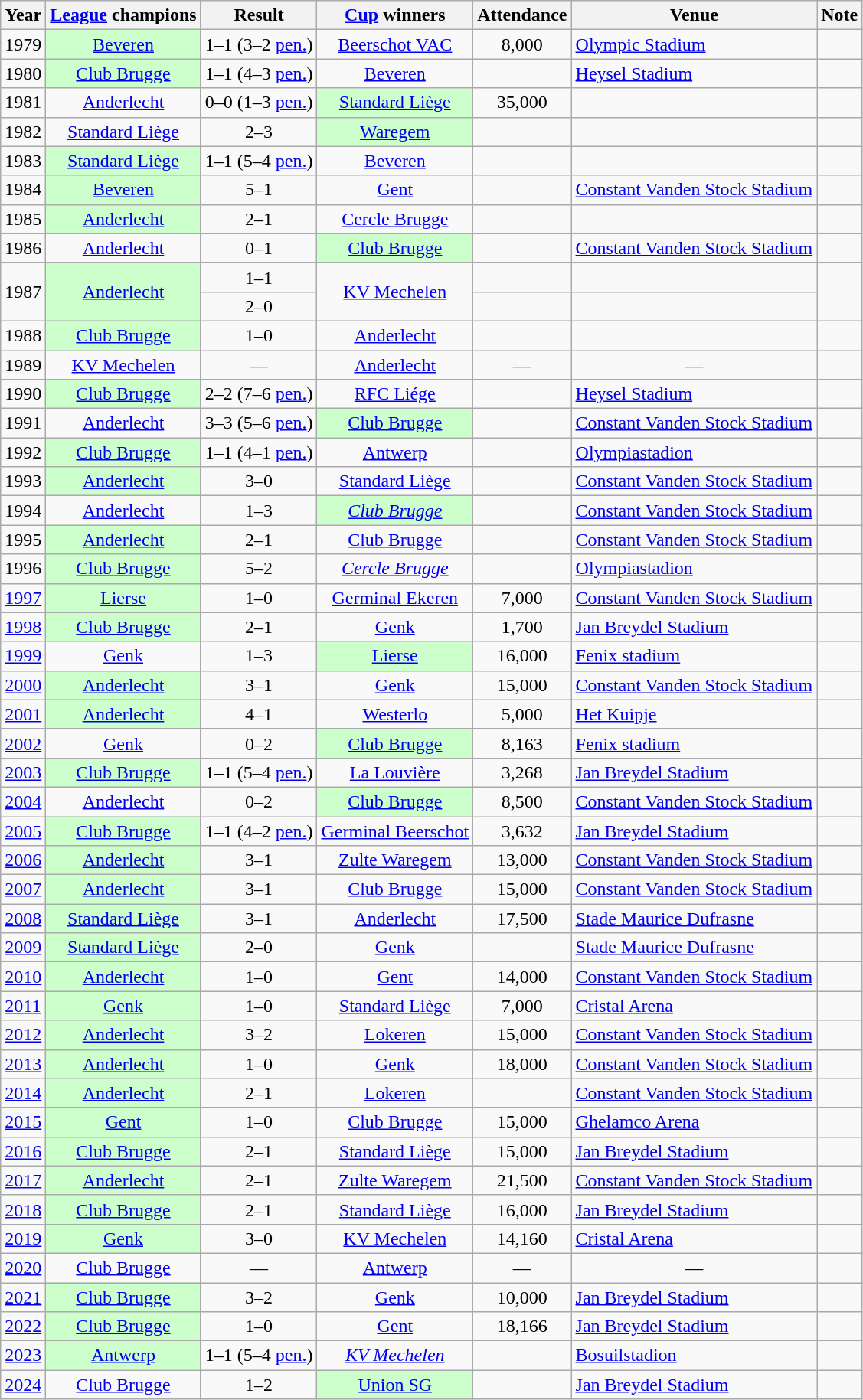<table class="wikitable">
<tr>
<th>Year</th>
<th><a href='#'>League</a> champions</th>
<th>Result</th>
<th><a href='#'>Cup</a> winners</th>
<th>Attendance</th>
<th>Venue</th>
<th>Note</th>
</tr>
<tr>
<td>1979</td>
<td style="background:#cfc;" align=center><a href='#'>Beveren</a></td>
<td align=center>1–1 (3–2 <a href='#'>pen.</a>)</td>
<td align=center><a href='#'>Beerschot VAC</a></td>
<td align=center>8,000</td>
<td><a href='#'>Olympic Stadium</a></td>
<td></td>
</tr>
<tr>
<td>1980</td>
<td style="background:#cfc;" align=center><a href='#'>Club Brugge</a></td>
<td align=center>1–1 (4–3 <a href='#'>pen.</a>)</td>
<td align=center><a href='#'>Beveren</a></td>
<td></td>
<td><a href='#'>Heysel Stadium</a></td>
<td></td>
</tr>
<tr>
<td>1981</td>
<td align=center><a href='#'>Anderlecht</a></td>
<td align=center>0–0 (1–3 <a href='#'>pen.</a>)</td>
<td style="background:#cfc;" align=center><a href='#'>Standard Liège</a></td>
<td align=center>35,000</td>
<td></td>
<td></td>
</tr>
<tr>
<td>1982</td>
<td align=center><a href='#'>Standard Liège</a></td>
<td align=center>2–3</td>
<td style="background:#cfc;" align=center><a href='#'>Waregem</a></td>
<td></td>
<td></td>
<td></td>
</tr>
<tr>
<td>1983</td>
<td style="background:#cfc;" align=center><a href='#'>Standard Liège</a></td>
<td align=center>1–1 (5–4 <a href='#'>pen.</a>)</td>
<td align=center><a href='#'>Beveren</a></td>
<td></td>
<td></td>
<td></td>
</tr>
<tr>
<td>1984</td>
<td style="background:#cfc;" align=center><a href='#'>Beveren</a></td>
<td align=center>5–1</td>
<td align=center><a href='#'>Gent</a></td>
<td></td>
<td><a href='#'>Constant Vanden Stock Stadium</a></td>
<td></td>
</tr>
<tr>
<td>1985</td>
<td style="background:#cfc;" align=center><a href='#'>Anderlecht</a></td>
<td align=center>2–1</td>
<td align=center><a href='#'>Cercle Brugge</a></td>
<td></td>
<td></td>
<td></td>
</tr>
<tr>
<td>1986</td>
<td align=center><a href='#'>Anderlecht</a></td>
<td align=center>0–1</td>
<td style="background:#cfc;" align=center><a href='#'>Club Brugge</a></td>
<td></td>
<td><a href='#'>Constant Vanden Stock Stadium</a></td>
<td></td>
</tr>
<tr>
<td rowspan="2">1987</td>
<td rowspan="2" style="background:#cfc;" align="center"><a href='#'>Anderlecht</a></td>
<td align=center>1–1</td>
<td rowspan="2" align="center"><a href='#'>KV Mechelen</a></td>
<td></td>
<td></td>
<td rowspan="2"></td>
</tr>
<tr>
<td align=center>2–0</td>
<td></td>
<td></td>
</tr>
<tr>
<td>1988</td>
<td style="background:#cfc;" align=center><a href='#'>Club Brugge</a></td>
<td align=center>1–0</td>
<td align=center><a href='#'>Anderlecht</a></td>
<td></td>
<td></td>
<td></td>
</tr>
<tr>
<td>1989</td>
<td align=center><a href='#'>KV Mechelen</a></td>
<td align=center>—</td>
<td align=center><a href='#'>Anderlecht</a></td>
<td align=center>—</td>
<td align=center>—</td>
<td></td>
</tr>
<tr>
<td>1990</td>
<td style="background:#cfc;" align=center><a href='#'>Club Brugge</a></td>
<td align=center>2–2 (7–6 <a href='#'>pen.</a>)</td>
<td align=center><a href='#'>RFC Liége</a></td>
<td></td>
<td><a href='#'>Heysel Stadium</a></td>
<td></td>
</tr>
<tr>
<td>1991</td>
<td align=center><a href='#'>Anderlecht</a></td>
<td align=center>3–3 (5–6 <a href='#'>pen.</a>)</td>
<td style="background:#cfc;" align=center><a href='#'>Club Brugge</a></td>
<td></td>
<td><a href='#'>Constant Vanden Stock Stadium</a></td>
<td></td>
</tr>
<tr>
<td>1992</td>
<td style="background:#cfc;" align=center><a href='#'>Club Brugge</a></td>
<td align=center>1–1 (4–1 <a href='#'>pen.</a>)</td>
<td align=center><a href='#'>Antwerp</a></td>
<td></td>
<td><a href='#'>Olympiastadion</a></td>
<td></td>
</tr>
<tr>
<td>1993</td>
<td style="background:#cfc;" align=center><a href='#'>Anderlecht</a></td>
<td align=center>3–0</td>
<td align=center><a href='#'>Standard Liège</a></td>
<td></td>
<td><a href='#'>Constant Vanden Stock Stadium</a></td>
<td></td>
</tr>
<tr>
<td>1994</td>
<td align=center><a href='#'>Anderlecht</a></td>
<td align=center>1–3</td>
<td style="background:#cfc;" align=center><a href='#'><em>Club Brugge</em></a></td>
<td></td>
<td><a href='#'>Constant Vanden Stock Stadium</a></td>
<td></td>
</tr>
<tr>
<td>1995</td>
<td style="background:#cfc;" align=center><a href='#'>Anderlecht</a></td>
<td align=center>2–1</td>
<td align=center><a href='#'>Club Brugge</a></td>
<td></td>
<td><a href='#'>Constant Vanden Stock Stadium</a></td>
<td></td>
</tr>
<tr>
<td>1996</td>
<td style="background:#cfc;" align=center><a href='#'>Club Brugge</a></td>
<td align=center>5–2</td>
<td align=center><a href='#'><em>Cercle Brugge</em></a></td>
<td></td>
<td><a href='#'>Olympiastadion</a></td>
<td></td>
</tr>
<tr>
<td><a href='#'>1997</a></td>
<td style="background:#cfc;" align=center><a href='#'>Lierse</a></td>
<td align=center>1–0</td>
<td align=center><a href='#'>Germinal Ekeren</a></td>
<td align=center>7,000</td>
<td><a href='#'>Constant Vanden Stock Stadium</a></td>
<td></td>
</tr>
<tr>
<td><a href='#'>1998</a></td>
<td style="background:#cfc;" align=center><a href='#'>Club Brugge</a></td>
<td align=center>2–1</td>
<td align=center><a href='#'>Genk</a></td>
<td align=center>1,700</td>
<td><a href='#'>Jan Breydel Stadium</a></td>
<td></td>
</tr>
<tr>
<td><a href='#'>1999</a></td>
<td align=center><a href='#'>Genk</a></td>
<td align=center>1–3</td>
<td style="background:#cfc;" align=center><a href='#'>Lierse</a></td>
<td align=center>16,000</td>
<td><a href='#'>Fenix stadium</a></td>
<td></td>
</tr>
<tr>
<td><a href='#'>2000</a></td>
<td style="background:#cfc;" align=center><a href='#'>Anderlecht</a></td>
<td align=center>3–1</td>
<td align=center><a href='#'>Genk</a></td>
<td align=center>15,000</td>
<td><a href='#'>Constant Vanden Stock Stadium</a></td>
<td></td>
</tr>
<tr>
<td><a href='#'>2001</a></td>
<td style="background:#cfc;" align=center><a href='#'>Anderlecht</a></td>
<td align=center>4–1</td>
<td align=center><a href='#'>Westerlo</a></td>
<td align=center>5,000</td>
<td><a href='#'>Het Kuipje</a></td>
<td></td>
</tr>
<tr>
<td><a href='#'>2002</a></td>
<td align=center><a href='#'>Genk</a></td>
<td align=center>0–2</td>
<td style="background:#cfc;" align=center><a href='#'>Club Brugge</a></td>
<td align=center>8,163</td>
<td><a href='#'>Fenix stadium</a></td>
<td></td>
</tr>
<tr>
<td><a href='#'>2003</a></td>
<td style="background:#cfc;" align=center><a href='#'>Club Brugge</a></td>
<td align=center>1–1 (5–4 <a href='#'>pen.</a>)</td>
<td align=center><a href='#'>La Louvière</a></td>
<td align=center>3,268</td>
<td><a href='#'>Jan Breydel Stadium</a></td>
<td></td>
</tr>
<tr>
<td><a href='#'>2004</a></td>
<td align=center><a href='#'>Anderlecht</a></td>
<td align=center>0–2</td>
<td style="background:#cfc;" align=center><a href='#'>Club Brugge</a></td>
<td align=center>8,500</td>
<td><a href='#'>Constant Vanden Stock Stadium</a></td>
<td></td>
</tr>
<tr>
<td><a href='#'>2005</a></td>
<td style="background:#cfc;" align=center><a href='#'>Club Brugge</a></td>
<td align=center>1–1 (4–2 <a href='#'>pen.</a>)</td>
<td align=center><a href='#'>Germinal Beerschot</a></td>
<td align=center>3,632</td>
<td><a href='#'>Jan Breydel Stadium</a></td>
<td></td>
</tr>
<tr>
<td><a href='#'>2006</a></td>
<td style="background:#cfc;" align=center><a href='#'>Anderlecht</a></td>
<td align=center>3–1</td>
<td align=center><a href='#'>Zulte Waregem</a></td>
<td align=center>13,000</td>
<td><a href='#'>Constant Vanden Stock Stadium</a></td>
<td></td>
</tr>
<tr>
<td><a href='#'>2007</a></td>
<td style="background:#cfc;" align=center><a href='#'>Anderlecht</a></td>
<td align=center>3–1</td>
<td align=center><a href='#'>Club Brugge</a></td>
<td align=center>15,000</td>
<td><a href='#'>Constant Vanden Stock Stadium</a></td>
<td></td>
</tr>
<tr>
<td><a href='#'>2008</a></td>
<td style="background:#cfc;" align=center><a href='#'>Standard Liège</a></td>
<td align=center>3–1</td>
<td align=center><a href='#'>Anderlecht</a></td>
<td align=center>17,500</td>
<td><a href='#'>Stade Maurice Dufrasne</a></td>
<td></td>
</tr>
<tr>
<td><a href='#'>2009</a></td>
<td style="background:#cfc;" align=center><a href='#'>Standard Liège</a></td>
<td align=center>2–0</td>
<td align=center><a href='#'>Genk</a></td>
<td></td>
<td><a href='#'>Stade Maurice Dufrasne</a></td>
<td></td>
</tr>
<tr>
<td><a href='#'>2010</a></td>
<td style="background:#cfc;" align=center><a href='#'>Anderlecht</a></td>
<td align=center>1–0</td>
<td align=center><a href='#'>Gent</a></td>
<td align=center>14,000</td>
<td><a href='#'>Constant Vanden Stock Stadium</a></td>
<td></td>
</tr>
<tr>
<td><a href='#'>2011</a></td>
<td style="background:#cfc;" align=center><a href='#'>Genk</a></td>
<td align=center>1–0</td>
<td align=center><a href='#'>Standard Liège</a></td>
<td align=center>7,000</td>
<td><a href='#'>Cristal Arena</a></td>
<td></td>
</tr>
<tr>
<td><a href='#'>2012</a></td>
<td style="background:#cfc;" align=center><a href='#'>Anderlecht</a></td>
<td align=center>3–2</td>
<td align=center><a href='#'>Lokeren</a></td>
<td align=center>15,000</td>
<td><a href='#'>Constant Vanden Stock Stadium</a></td>
<td></td>
</tr>
<tr>
<td><a href='#'>2013</a></td>
<td style="background:#cfc;" align=center><a href='#'>Anderlecht</a></td>
<td align=center>1–0</td>
<td align=center><a href='#'>Genk</a></td>
<td align=center>18,000</td>
<td><a href='#'>Constant Vanden Stock Stadium</a></td>
<td></td>
</tr>
<tr>
<td><a href='#'>2014</a></td>
<td style="background:#cfc;" align=center><a href='#'>Anderlecht</a></td>
<td align=center>2–1</td>
<td align=center><a href='#'>Lokeren</a></td>
<td></td>
<td><a href='#'>Constant Vanden Stock Stadium</a></td>
<td></td>
</tr>
<tr>
<td><a href='#'>2015</a></td>
<td style="background:#cfc;" align=center><a href='#'>Gent</a></td>
<td align=center>1–0</td>
<td align=center><a href='#'>Club Brugge</a></td>
<td align=center>15,000</td>
<td><a href='#'>Ghelamco Arena</a></td>
<td></td>
</tr>
<tr>
<td><a href='#'>2016</a></td>
<td style="background:#cfc;" align=center><a href='#'>Club Brugge</a></td>
<td align=center>2–1</td>
<td align=center><a href='#'>Standard Liège</a></td>
<td align=center>15,000</td>
<td><a href='#'>Jan Breydel Stadium</a></td>
<td></td>
</tr>
<tr>
<td><a href='#'>2017</a></td>
<td style="background:#cfc;" align=center><a href='#'>Anderlecht</a></td>
<td align=center>2–1</td>
<td align=center><a href='#'>Zulte Waregem</a></td>
<td align=center>21,500</td>
<td><a href='#'>Constant Vanden Stock Stadium</a></td>
<td></td>
</tr>
<tr>
<td><a href='#'>2018</a></td>
<td style="background:#cfc;" align=center><a href='#'>Club Brugge</a></td>
<td align=center>2–1</td>
<td align=center><a href='#'>Standard Liège</a></td>
<td align=center>16,000</td>
<td><a href='#'>Jan Breydel Stadium</a></td>
<td></td>
</tr>
<tr>
<td><a href='#'>2019</a></td>
<td style="background:#cfc;" align=center><a href='#'>Genk</a></td>
<td align=center>3–0</td>
<td align=center><a href='#'>KV Mechelen</a></td>
<td align=center>14,160</td>
<td><a href='#'>Cristal Arena</a></td>
<td></td>
</tr>
<tr>
<td><a href='#'>2020</a></td>
<td align=center><a href='#'>Club Brugge</a></td>
<td align=center>—</td>
<td align=center><a href='#'>Antwerp</a></td>
<td align=center>—</td>
<td align=center>—</td>
<td></td>
</tr>
<tr>
<td><a href='#'>2021</a></td>
<td style="background:#cfc;" align=center><a href='#'>Club Brugge</a></td>
<td align=center>3–2</td>
<td align=center><a href='#'>Genk</a></td>
<td align=center>10,000</td>
<td><a href='#'>Jan Breydel Stadium</a></td>
<td></td>
</tr>
<tr>
<td><a href='#'>2022</a></td>
<td style="background:#cfc;" align=center><a href='#'>Club Brugge</a></td>
<td align=center>1–0</td>
<td align=center><a href='#'>Gent</a></td>
<td align=center>18,166</td>
<td><a href='#'>Jan Breydel Stadium</a></td>
<td></td>
</tr>
<tr>
<td><a href='#'>2023</a></td>
<td style="background:#cfc;" align=center><a href='#'>Antwerp</a></td>
<td align=center>1–1 (5–4 <a href='#'>pen.</a>)</td>
<td align=center><em><a href='#'>KV Mechelen</a></em></td>
<td align=center></td>
<td><a href='#'>Bosuilstadion</a></td>
<td></td>
</tr>
<tr>
<td><a href='#'>2024</a></td>
<td align=center><a href='#'>Club Brugge</a></td>
<td align=center>1–2</td>
<td style="background:#cfc;" align=center><a href='#'>Union SG</a></td>
<td align=center></td>
<td><a href='#'>Jan Breydel Stadium</a></td>
<td></td>
</tr>
</table>
